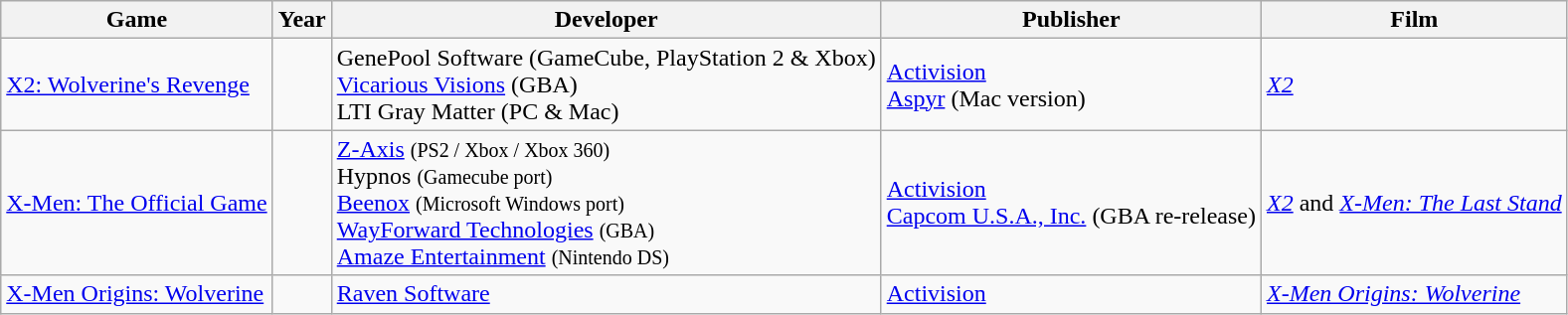<table class="wikitable sortable">
<tr>
<th>Game</th>
<th>Year</th>
<th>Developer</th>
<th>Publisher</th>
<th>Film</th>
</tr>
<tr>
<td><a href='#'>X2: Wolverine's Revenge</a></td>
<td></td>
<td>GenePool Software (GameCube, PlayStation 2 & Xbox) <br> <a href='#'>Vicarious Visions</a> (GBA) <br> LTI Gray Matter (PC & Mac)</td>
<td><a href='#'>Activision</a><br><a href='#'>Aspyr</a> (Mac version)</td>
<td><em><a href='#'>X2</a></em></td>
</tr>
<tr>
<td><a href='#'>X-Men: The Official Game</a></td>
<td></td>
<td><a href='#'>Z-Axis</a> <small>(PS2 / Xbox / Xbox 360)</small><br>Hypnos <small>(Gamecube port)</small><br><a href='#'>Beenox</a> <small>(Microsoft Windows port)</small><br><a href='#'>WayForward Technologies</a> <small>(GBA)</small><br><a href='#'>Amaze Entertainment</a> <small>(Nintendo DS)</small></td>
<td><a href='#'>Activision</a><br><a href='#'>Capcom U.S.A., Inc.</a> (GBA re-release)</td>
<td><em><a href='#'>X2</a></em> and <em><a href='#'>X-Men: The Last Stand</a></em></td>
</tr>
<tr>
<td><a href='#'>X-Men Origins: Wolverine</a></td>
<td></td>
<td><a href='#'>Raven Software</a></td>
<td><a href='#'>Activision</a></td>
<td><em><a href='#'>X-Men Origins: Wolverine</a></em></td>
</tr>
</table>
